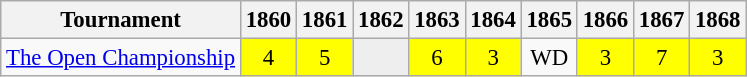<table class="wikitable" style="font-size:95%;text-align:center;">
<tr>
<th>Tournament</th>
<th>1860</th>
<th>1861</th>
<th>1862</th>
<th>1863</th>
<th>1864</th>
<th>1865</th>
<th>1866</th>
<th>1867</th>
<th>1868</th>
</tr>
<tr>
<td align=left><a href='#'>The Open Championship</a></td>
<td style="background:yellow;">4</td>
<td style="background:yellow;">5</td>
<td style="background:#eeeeee;"></td>
<td style="background:yellow;">6</td>
<td style="background:yellow;">3</td>
<td>WD</td>
<td style="background:yellow;">3</td>
<td style="background:yellow;">7</td>
<td style="background:yellow;">3</td>
</tr>
</table>
